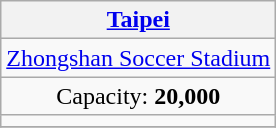<table class="wikitable" style="text-align:center">
<tr>
<th><a href='#'>Taipei</a></th>
</tr>
<tr>
<td><a href='#'>Zhongshan Soccer Stadium</a></td>
</tr>
<tr>
<td>Capacity: <strong>20,000</strong></td>
</tr>
<tr>
<td></td>
</tr>
<tr>
</tr>
</table>
